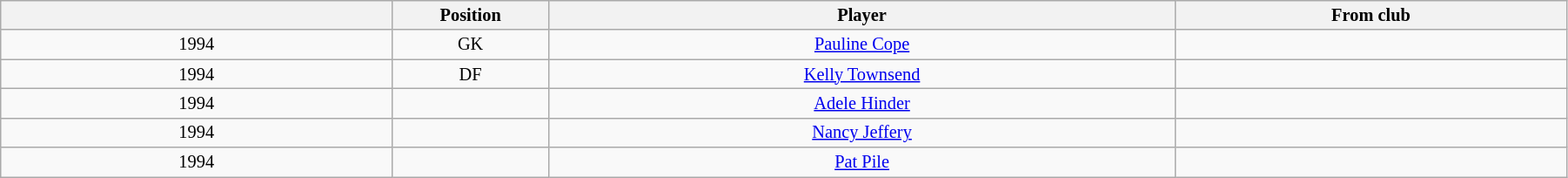<table class="wikitable sortable" style="width:95%; text-align:center; font-size:85%; text-align:center;">
<tr>
<th width="25%"></th>
<th width="10%">Position</th>
<th>Player</th>
<th width="25%">From club</th>
</tr>
<tr>
<td>1994</td>
<td>GK</td>
<td> <a href='#'>Pauline Cope</a></td>
<td></td>
</tr>
<tr>
<td>1994</td>
<td>DF</td>
<td> <a href='#'>Kelly Townsend</a></td>
<td></td>
</tr>
<tr>
<td>1994</td>
<td></td>
<td><a href='#'>Adele Hinder</a></td>
<td></td>
</tr>
<tr>
<td>1994</td>
<td></td>
<td><a href='#'>Nancy Jeffery</a></td>
<td></td>
</tr>
<tr>
<td>1994</td>
<td></td>
<td><a href='#'>Pat Pile</a></td>
<td></td>
</tr>
</table>
